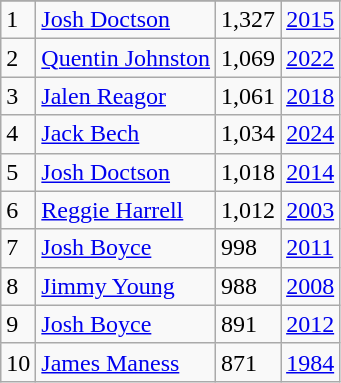<table class="wikitable">
<tr>
</tr>
<tr>
<td>1</td>
<td><a href='#'>Josh Doctson</a></td>
<td>1,327</td>
<td><a href='#'>2015</a></td>
</tr>
<tr>
<td>2</td>
<td><a href='#'>Quentin Johnston</a></td>
<td>1,069</td>
<td><a href='#'>2022</a></td>
</tr>
<tr>
<td>3</td>
<td><a href='#'>Jalen Reagor</a></td>
<td>1,061</td>
<td><a href='#'>2018</a></td>
</tr>
<tr>
<td>4</td>
<td><a href='#'>Jack Bech</a></td>
<td>1,034</td>
<td><a href='#'>2024</a></td>
</tr>
<tr>
<td>5</td>
<td><a href='#'>Josh Doctson</a></td>
<td>1,018</td>
<td><a href='#'>2014</a></td>
</tr>
<tr>
<td>6</td>
<td><a href='#'>Reggie Harrell</a></td>
<td>1,012</td>
<td><a href='#'>2003</a></td>
</tr>
<tr>
<td>7</td>
<td><a href='#'>Josh Boyce</a></td>
<td>998</td>
<td><a href='#'>2011</a></td>
</tr>
<tr>
<td>8</td>
<td><a href='#'>Jimmy Young</a></td>
<td>988</td>
<td><a href='#'>2008</a></td>
</tr>
<tr>
<td>9</td>
<td><a href='#'>Josh Boyce</a></td>
<td>891</td>
<td><a href='#'>2012</a></td>
</tr>
<tr>
<td>10</td>
<td><a href='#'>James Maness</a></td>
<td>871</td>
<td><a href='#'>1984</a></td>
</tr>
</table>
